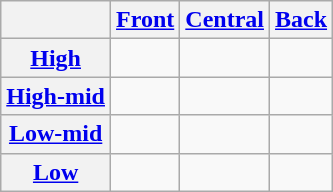<table class="wikitable" style="text-align:center;">
<tr>
<th></th>
<th><a href='#'>Front</a></th>
<th><a href='#'>Central</a></th>
<th><a href='#'>Back</a></th>
</tr>
<tr>
<th><a href='#'>High</a></th>
<td> </td>
<td></td>
<td> </td>
</tr>
<tr>
<th><a href='#'>High-mid</a></th>
<td> </td>
<td></td>
<td> </td>
</tr>
<tr>
<th><a href='#'>Low-mid</a></th>
<td> </td>
<td></td>
<td> </td>
</tr>
<tr>
<th><a href='#'>Low</a></th>
<td></td>
<td> </td>
<td></td>
</tr>
</table>
